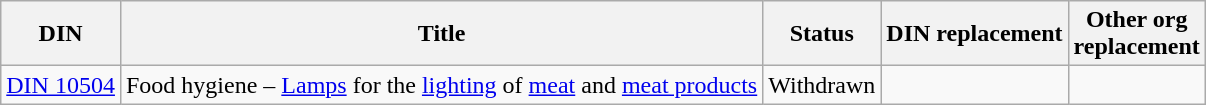<table class="wikitable sortable">
<tr>
<th>DIN</th>
<th>Title</th>
<th>Status</th>
<th>DIN replacement</th>
<th>Other org<br>replacement</th>
</tr>
<tr>
<td><a href='#'>DIN 10504</a></td>
<td>Food hygiene – <a href='#'>Lamps</a> for the <a href='#'>lighting</a> of <a href='#'>meat</a> and <a href='#'>meat products</a></td>
<td>Withdrawn</td>
<td></td>
<td></td>
</tr>
</table>
